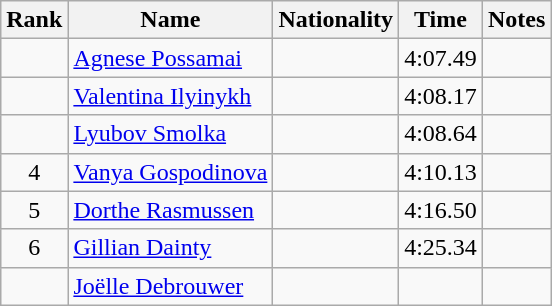<table class="wikitable sortable" style="text-align:center">
<tr>
<th>Rank</th>
<th>Name</th>
<th>Nationality</th>
<th>Time</th>
<th>Notes</th>
</tr>
<tr>
<td></td>
<td align="left"><a href='#'>Agnese Possamai</a></td>
<td align=left></td>
<td>4:07.49</td>
<td></td>
</tr>
<tr>
<td></td>
<td align="left"><a href='#'>Valentina Ilyinykh</a></td>
<td align=left></td>
<td>4:08.17</td>
<td></td>
</tr>
<tr>
<td></td>
<td align="left"><a href='#'>Lyubov Smolka</a></td>
<td align=left></td>
<td>4:08.64</td>
<td></td>
</tr>
<tr>
<td>4</td>
<td align="left"><a href='#'>Vanya Gospodinova</a></td>
<td align=left></td>
<td>4:10.13</td>
<td></td>
</tr>
<tr>
<td>5</td>
<td align="left"><a href='#'>Dorthe Rasmussen</a></td>
<td align=left></td>
<td>4:16.50</td>
<td></td>
</tr>
<tr>
<td>6</td>
<td align="left"><a href='#'>Gillian Dainty</a></td>
<td align=left></td>
<td>4:25.34</td>
<td></td>
</tr>
<tr>
<td></td>
<td align="left"><a href='#'>Joëlle Debrouwer</a></td>
<td align=left></td>
<td></td>
<td></td>
</tr>
</table>
